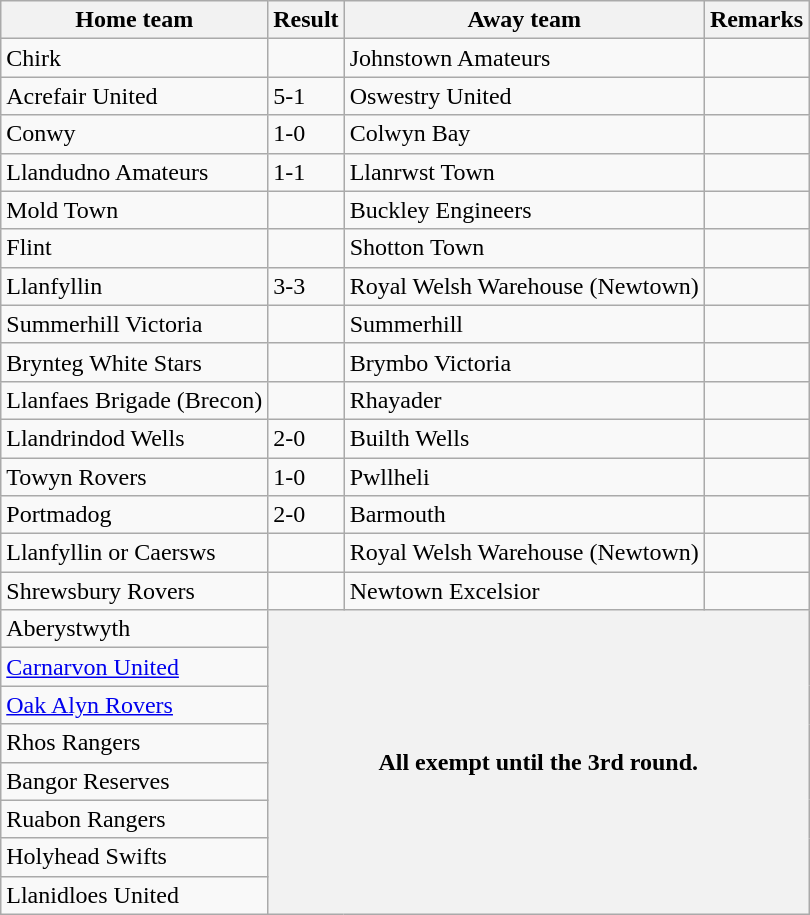<table class="wikitable">
<tr>
<th>Home team</th>
<th>Result</th>
<th>Away team</th>
<th>Remarks</th>
</tr>
<tr>
<td>Chirk</td>
<td></td>
<td>Johnstown Amateurs</td>
<td></td>
</tr>
<tr>
<td>Acrefair United</td>
<td>5-1</td>
<td> Oswestry United</td>
<td></td>
</tr>
<tr>
<td>Conwy</td>
<td>1-0</td>
<td>Colwyn Bay</td>
<td></td>
</tr>
<tr>
<td>Llandudno Amateurs</td>
<td>1-1</td>
<td>Llanrwst Town</td>
<td></td>
</tr>
<tr>
<td>Mold Town</td>
<td></td>
<td>Buckley Engineers</td>
<td></td>
</tr>
<tr>
<td>Flint</td>
<td></td>
<td>Shotton Town</td>
<td></td>
</tr>
<tr>
<td>Llanfyllin</td>
<td>3-3</td>
<td>Royal Welsh Warehouse (Newtown)</td>
<td></td>
</tr>
<tr>
<td>Summerhill Victoria</td>
<td></td>
<td>Summerhill</td>
<td></td>
</tr>
<tr>
<td>Brynteg White Stars</td>
<td></td>
<td>Brymbo Victoria</td>
<td></td>
</tr>
<tr>
<td>Llanfaes Brigade (Brecon)</td>
<td></td>
<td>Rhayader</td>
<td></td>
</tr>
<tr>
<td>Llandrindod Wells</td>
<td>2-0</td>
<td>Builth Wells</td>
<td></td>
</tr>
<tr>
<td>Towyn Rovers</td>
<td>1-0</td>
<td>Pwllheli</td>
<td></td>
</tr>
<tr>
<td>Portmadog</td>
<td>2-0</td>
<td>Barmouth</td>
<td></td>
</tr>
<tr>
<td>Llanfyllin or Caersws</td>
<td></td>
<td>Royal Welsh Warehouse (Newtown)</td>
<td></td>
</tr>
<tr>
<td> Shrewsbury Rovers</td>
<td></td>
<td>Newtown Excelsior</td>
<td></td>
</tr>
<tr>
<td>Aberystwyth</td>
<th colspan="3" rowspan="8">All exempt until the 3rd round.</th>
</tr>
<tr>
<td><a href='#'>Carnarvon United</a></td>
</tr>
<tr>
<td><a href='#'>Oak Alyn Rovers</a></td>
</tr>
<tr>
<td>Rhos Rangers</td>
</tr>
<tr>
<td>Bangor Reserves</td>
</tr>
<tr>
<td>Ruabon Rangers</td>
</tr>
<tr>
<td>Holyhead Swifts</td>
</tr>
<tr>
<td>Llanidloes United</td>
</tr>
</table>
